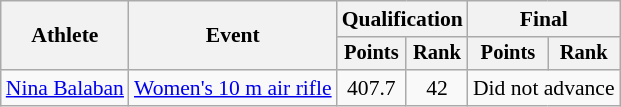<table class="wikitable" style="font-size:90%">
<tr>
<th rowspan="2">Athlete</th>
<th rowspan="2">Event</th>
<th colspan=2>Qualification</th>
<th colspan=2>Final</th>
</tr>
<tr style="font-size:95%">
<th>Points</th>
<th>Rank</th>
<th>Points</th>
<th>Rank</th>
</tr>
<tr align=center>
<td align=left><a href='#'>Nina Balaban</a></td>
<td align=left><a href='#'>Women's 10 m air rifle</a></td>
<td>407.7</td>
<td>42</td>
<td colspan=2>Did not advance</td>
</tr>
</table>
